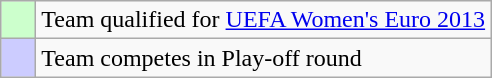<table class="wikitable">
<tr>
<td style="background:#cfc;">    </td>
<td>Team qualified for <a href='#'>UEFA Women's Euro 2013</a></td>
</tr>
<tr>
<td style="background:#ccf;">    </td>
<td>Team competes in Play-off round</td>
</tr>
</table>
